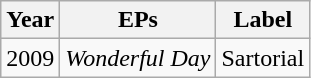<table class="wikitable">
<tr>
<th>Year</th>
<th>EPs</th>
<th>Label</th>
</tr>
<tr>
<td>2009</td>
<td><em>Wonderful Day</em></td>
<td>Sartorial</td>
</tr>
</table>
